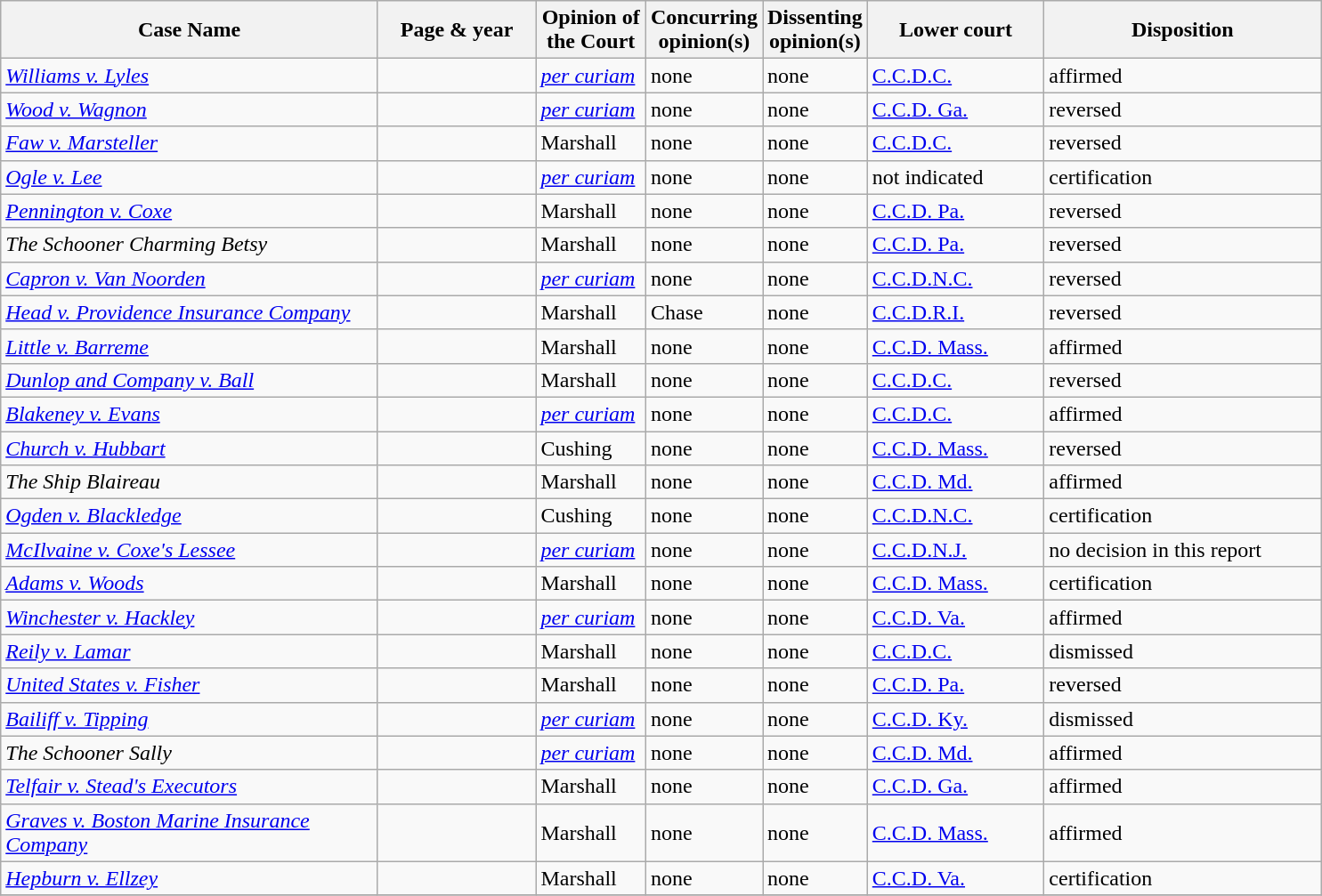<table class="wikitable sortable">
<tr>
<th scope="col" style="width: 275px;">Case Name</th>
<th scope="col" style="width: 111px;">Page & year</th>
<th scope="col" style="width: 75px;">Opinion of the Court</th>
<th scope="col" style="width: 10px;">Concurring opinion(s)</th>
<th scope="col" style="width: 10px;">Dissenting opinion(s)</th>
<th scope="col" style="width: 125px;">Lower court</th>
<th scope="col" style="width: 200px;">Disposition</th>
</tr>
<tr>
<td><em><a href='#'>Williams v. Lyles</a></em></td>
<td align="right"></td>
<td><em><a href='#'>per curiam</a></em></td>
<td>none</td>
<td>none</td>
<td><a href='#'>C.C.D.C.</a></td>
<td>affirmed</td>
</tr>
<tr>
<td><em><a href='#'>Wood v. Wagnon</a></em></td>
<td align="right"></td>
<td><em><a href='#'>per curiam</a></em></td>
<td>none</td>
<td>none</td>
<td><a href='#'>C.C.D. Ga.</a></td>
<td>reversed</td>
</tr>
<tr>
<td><em><a href='#'>Faw v. Marsteller</a></em></td>
<td align="right"></td>
<td>Marshall</td>
<td>none</td>
<td>none</td>
<td><a href='#'>C.C.D.C.</a></td>
<td>reversed</td>
</tr>
<tr>
<td><em><a href='#'>Ogle v. Lee</a></em></td>
<td align="right"></td>
<td><em><a href='#'>per curiam</a></em></td>
<td>none</td>
<td>none</td>
<td>not indicated</td>
<td>certification</td>
</tr>
<tr>
<td><em><a href='#'>Pennington v. Coxe</a></em></td>
<td align="right"></td>
<td>Marshall</td>
<td>none</td>
<td>none</td>
<td><a href='#'>C.C.D. Pa.</a></td>
<td>reversed</td>
</tr>
<tr>
<td><em>The Schooner Charming Betsy</em></td>
<td align="right"></td>
<td>Marshall</td>
<td>none</td>
<td>none</td>
<td><a href='#'>C.C.D. Pa.</a></td>
<td>reversed</td>
</tr>
<tr>
<td><em><a href='#'>Capron v. Van Noorden</a></em></td>
<td align="right"></td>
<td><em><a href='#'>per curiam</a></em></td>
<td>none</td>
<td>none</td>
<td><a href='#'>C.C.D.N.C.</a></td>
<td>reversed</td>
</tr>
<tr>
<td><em><a href='#'>Head v. Providence Insurance Company</a></em></td>
<td align="right"></td>
<td>Marshall</td>
<td>Chase</td>
<td>none</td>
<td><a href='#'>C.C.D.R.I.</a></td>
<td>reversed</td>
</tr>
<tr>
<td><em><a href='#'>Little v. Barreme</a></em></td>
<td align="right"></td>
<td>Marshall</td>
<td>none</td>
<td>none</td>
<td><a href='#'>C.C.D. Mass.</a></td>
<td>affirmed</td>
</tr>
<tr>
<td><em><a href='#'>Dunlop and Company v. Ball</a></em></td>
<td align="right"></td>
<td>Marshall</td>
<td>none</td>
<td>none</td>
<td><a href='#'>C.C.D.C.</a></td>
<td>reversed</td>
</tr>
<tr>
<td><em><a href='#'>Blakeney v. Evans</a></em></td>
<td align="right"></td>
<td><em><a href='#'>per curiam</a></em></td>
<td>none</td>
<td>none</td>
<td><a href='#'>C.C.D.C.</a></td>
<td>affirmed</td>
</tr>
<tr>
<td><em><a href='#'>Church v. Hubbart</a></em></td>
<td align="right"></td>
<td>Cushing</td>
<td>none</td>
<td>none</td>
<td><a href='#'>C.C.D. Mass.</a></td>
<td>reversed</td>
</tr>
<tr>
<td><em>The Ship Blaireau</em></td>
<td align="right"></td>
<td>Marshall</td>
<td>none</td>
<td>none</td>
<td><a href='#'>C.C.D. Md.</a></td>
<td>affirmed</td>
</tr>
<tr>
<td><em><a href='#'>Ogden v. Blackledge</a></em></td>
<td align="right"></td>
<td>Cushing</td>
<td>none</td>
<td>none</td>
<td><a href='#'>C.C.D.N.C.</a></td>
<td>certification</td>
</tr>
<tr>
<td><em><a href='#'>McIlvaine v. Coxe's Lessee</a></em></td>
<td align="right"></td>
<td><em><a href='#'>per curiam</a></em></td>
<td>none</td>
<td>none</td>
<td><a href='#'>C.C.D.N.J.</a></td>
<td>no decision in this report</td>
</tr>
<tr>
<td><em><a href='#'>Adams v. Woods</a></em></td>
<td align="right"></td>
<td>Marshall</td>
<td>none</td>
<td>none</td>
<td><a href='#'>C.C.D. Mass.</a></td>
<td>certification</td>
</tr>
<tr>
<td><em><a href='#'>Winchester v. Hackley</a></em></td>
<td align="right"></td>
<td><em><a href='#'>per curiam</a></em></td>
<td>none</td>
<td>none</td>
<td><a href='#'>C.C.D. Va.</a></td>
<td>affirmed</td>
</tr>
<tr>
<td><em><a href='#'>Reily v. Lamar</a></em></td>
<td align="right"></td>
<td>Marshall</td>
<td>none</td>
<td>none</td>
<td><a href='#'>C.C.D.C.</a></td>
<td>dismissed</td>
</tr>
<tr>
<td><em><a href='#'>United States v. Fisher</a></em></td>
<td align="right"></td>
<td>Marshall</td>
<td>none</td>
<td>none</td>
<td><a href='#'>C.C.D. Pa.</a></td>
<td>reversed</td>
</tr>
<tr>
<td><em><a href='#'>Bailiff v. Tipping</a></em></td>
<td align="right"></td>
<td><em><a href='#'>per curiam</a></em></td>
<td>none</td>
<td>none</td>
<td><a href='#'>C.C.D. Ky.</a></td>
<td>dismissed</td>
</tr>
<tr>
<td><em>The Schooner Sally</em></td>
<td align="right"></td>
<td><em><a href='#'>per curiam</a></em></td>
<td>none</td>
<td>none</td>
<td><a href='#'>C.C.D. Md.</a></td>
<td>affirmed</td>
</tr>
<tr>
<td><em><a href='#'>Telfair v. Stead's Executors</a></em></td>
<td align="right"></td>
<td>Marshall</td>
<td>none</td>
<td>none</td>
<td><a href='#'>C.C.D. Ga.</a></td>
<td>affirmed</td>
</tr>
<tr>
<td><em><a href='#'>Graves v. Boston Marine Insurance Company</a></em></td>
<td align="right"></td>
<td>Marshall</td>
<td>none</td>
<td>none</td>
<td><a href='#'>C.C.D. Mass.</a></td>
<td>affirmed</td>
</tr>
<tr>
<td><em><a href='#'>Hepburn v. Ellzey</a></em></td>
<td align="right"></td>
<td>Marshall</td>
<td>none</td>
<td>none</td>
<td><a href='#'>C.C.D. Va.</a></td>
<td>certification</td>
</tr>
<tr>
</tr>
</table>
